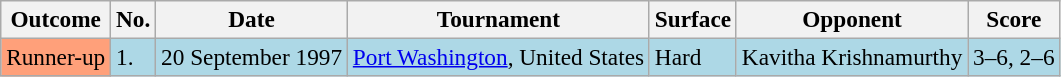<table class="sortable wikitable" style=font-size:97%>
<tr>
<th>Outcome</th>
<th>No.</th>
<th>Date</th>
<th>Tournament</th>
<th>Surface</th>
<th>Opponent</th>
<th>Score</th>
</tr>
<tr bgcolor="lightblue">
<td style="background:#ffa07a;">Runner-up</td>
<td>1.</td>
<td>20 September 1997</td>
<td><a href='#'>Port Washington</a>, United States</td>
<td>Hard</td>
<td> Kavitha Krishnamurthy</td>
<td>3–6, 2–6</td>
</tr>
</table>
